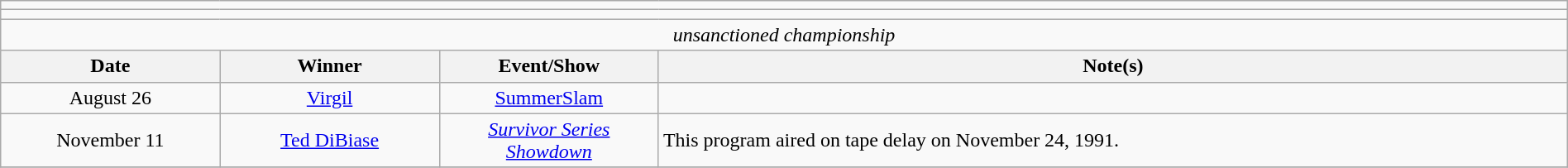<table class="wikitable" style="text-align:center; width:100%;">
<tr>
<td colspan="5"></td>
</tr>
<tr>
<td colspan="5"><strong></strong></td>
</tr>
<tr>
<td colspan="5"><em>unsanctioned championship</em></td>
</tr>
<tr>
<th width=14%>Date</th>
<th width=14%>Winner</th>
<th width=14%>Event/Show</th>
<th width=58%>Note(s)</th>
</tr>
<tr>
<td>August 26</td>
<td><a href='#'>Virgil</a></td>
<td><a href='#'>SummerSlam</a></td>
<td align=left></td>
</tr>
<tr>
<td>November 11</td>
<td><a href='#'>Ted DiBiase</a></td>
<td><em><a href='#'>Survivor Series Showdown</a></em></td>
<td align=left>This program aired on tape delay on November 24, 1991.</td>
</tr>
<tr>
</tr>
</table>
